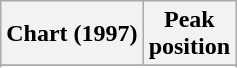<table class="wikitable sortable">
<tr>
<th>Chart (1997)</th>
<th>Peak<br>position</th>
</tr>
<tr>
</tr>
<tr>
</tr>
<tr>
</tr>
</table>
